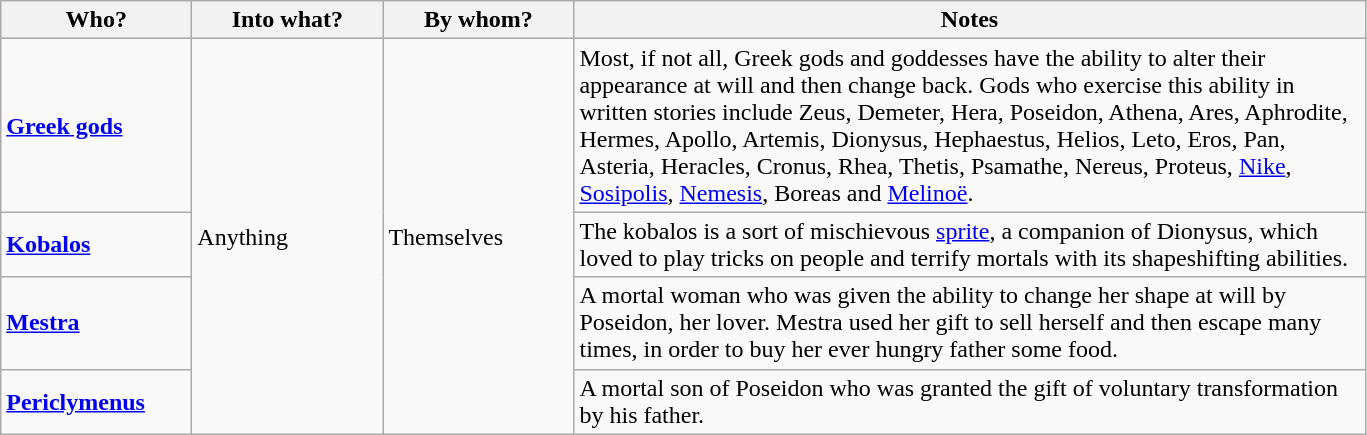<table class="wikitable sortable">
<tr>
<th scope="col" style="width: 90pt;">Who?</th>
<th scope="col" style="width: 90pt;">Into what?</th>
<th scope="col" style="width: 90pt;">By whom?</th>
<th scope="col" style="width: 390pt;">Notes</th>
</tr>
<tr>
<td><strong><a href='#'>Greek gods</a></strong></td>
<td rowspan="4">Anything</td>
<td rowspan="4">Themselves</td>
<td>Most, if not all, Greek gods and goddesses have the ability to alter their appearance at will and then change back. Gods who exercise this ability in written stories include Zeus, Demeter, Hera, Poseidon, Athena, Ares, Aphrodite, Hermes, Apollo, Artemis, Dionysus, Hephaestus, Helios, Leto, Eros, Pan, Asteria, Heracles, Cronus, Rhea, Thetis, Psamathe, Nereus, Proteus, <a href='#'>Nike</a>, <a href='#'>Sosipolis</a>, <a href='#'>Nemesis</a>, Boreas and <a href='#'>Melinoë</a>.</td>
</tr>
<tr>
<td><strong><a href='#'>Kobalos</a></strong></td>
<td>The kobalos is a sort of mischievous <a href='#'>sprite</a>, a companion of Dionysus, which loved to play tricks on people and terrify mortals with its shapeshifting abilities.</td>
</tr>
<tr>
<td><strong><a href='#'>Mestra</a></strong></td>
<td>A mortal woman who was given the ability to change her shape at will by Poseidon, her lover. Mestra used her gift to sell herself and then escape many times, in order to buy her ever hungry father some food.</td>
</tr>
<tr>
<td><strong><a href='#'>Periclymenus</a></strong></td>
<td>A mortal son of Poseidon who was granted the gift of voluntary transformation by his father.</td>
</tr>
</table>
